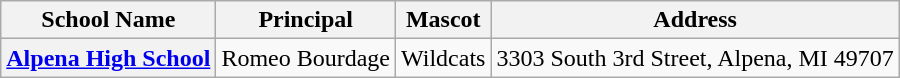<table class="wikitable sortable plainrowheaders">
<tr>
<th scope="col">School Name</th>
<th scope="col">Principal</th>
<th scope="col">Mascot</th>
<th scope="col">Address</th>
</tr>
<tr>
<th scope="row"><a href='#'>Alpena High School</a></th>
<td>Romeo Bourdage</td>
<td>Wildcats</td>
<td>3303 South 3rd Street, Alpena, MI 49707</td>
</tr>
</table>
